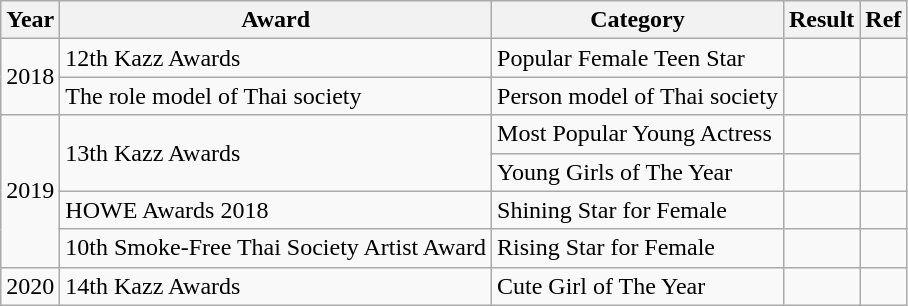<table class="wikitable">
<tr>
<th>Year</th>
<th>Award</th>
<th>Category</th>
<th>Result</th>
<th>Ref</th>
</tr>
<tr>
<td rowspan="2">2018</td>
<td>12th Kazz Awards</td>
<td>Popular Female Teen Star</td>
<td></td>
<td></td>
</tr>
<tr>
<td>The role model of Thai society</td>
<td>Person model of Thai society</td>
<td></td>
<td></td>
</tr>
<tr>
<td rowspan="4">2019</td>
<td rowspan="2">13th Kazz Awards</td>
<td>Most Popular Young Actress</td>
<td></td>
<td rowspan="2"></td>
</tr>
<tr>
<td>Young Girls of The Year</td>
<td></td>
</tr>
<tr>
<td>HOWE Awards 2018</td>
<td>Shining Star for Female</td>
<td></td>
<td></td>
</tr>
<tr>
<td>10th Smoke-Free Thai Society Artist Award</td>
<td>Rising Star for Female</td>
<td></td>
<td></td>
</tr>
<tr>
<td>2020</td>
<td>14th Kazz Awards</td>
<td>Cute Girl of The Year</td>
<td></td>
<td></td>
</tr>
</table>
